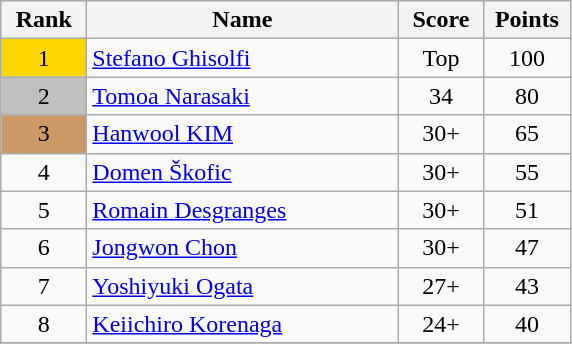<table class="wikitable">
<tr>
<th width = "50">Rank</th>
<th width = "200">Name</th>
<th width = "50">Score</th>
<th width = "50">Points</th>
</tr>
<tr>
<td align="center" style="background: gold">1</td>
<td> <a href='#'>Stefano Ghisolfi</a></td>
<td align="center">Top</td>
<td align="center">100</td>
</tr>
<tr>
<td align="center" style="background: silver">2</td>
<td> <a href='#'>Tomoa Narasaki</a></td>
<td align="center">34</td>
<td align="center">80</td>
</tr>
<tr>
<td align="center" style="background: #cc9966">3</td>
<td> <a href='#'>Hanwool KIM</a></td>
<td align="center">30+</td>
<td align="center">65</td>
</tr>
<tr>
<td align="center">4</td>
<td> <a href='#'>Domen Škofic</a></td>
<td align="center">30+</td>
<td align="center">55</td>
</tr>
<tr>
<td align="center">5</td>
<td> <a href='#'>Romain Desgranges</a></td>
<td align="center">30+</td>
<td align="center">51</td>
</tr>
<tr>
<td align="center">6</td>
<td> <a href='#'>Jongwon Chon</a></td>
<td align="center">30+</td>
<td align="center">47</td>
</tr>
<tr>
<td align="center">7</td>
<td> <a href='#'>Yoshiyuki Ogata</a></td>
<td align="center">27+</td>
<td align="center">43</td>
</tr>
<tr>
<td align="center">8</td>
<td> <a href='#'>Keiichiro Korenaga</a></td>
<td align="center">24+</td>
<td align="center">40</td>
</tr>
<tr>
</tr>
</table>
